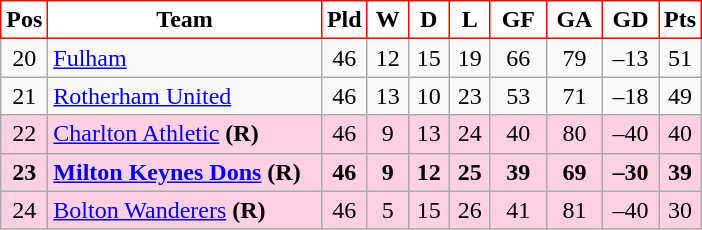<table class="wikitable" style="text-align: center;">
<tr>
<th width=20 style="background:#FFFFFF; color:black; border:1px solid red;">Pos</th>
<th width=175 style="background:#FFFFFF; color:black; border:1px solid red;">Team</th>
<th width=20 style="background:#FFFFFF; color:black; border:1px solid red;">Pld</th>
<th width=20 style="background:#FFFFFF; color:black; border:1px solid red;">W</th>
<th width=20 style="background:#FFFFFF; color:black; border:1px solid red;">D</th>
<th width=20 style="background:#FFFFFF; color:black; border:1px solid red;">L</th>
<th width=30 style="background:#FFFFFF; color:black; border:1px solid red;">GF</th>
<th width=30 style="background:#FFFFFF; color:black; border:1px solid red;">GA</th>
<th width=30 style="background:#FFFFFF; color:black; border:1px solid red;">GD</th>
<th width=20 style="background:#FFFFFF; color:black; border:1px solid red;">Pts</th>
</tr>
<tr>
<td>20</td>
<td align=left><a href='#'>Fulham</a></td>
<td>46</td>
<td>12</td>
<td>15</td>
<td>19</td>
<td>66</td>
<td>79</td>
<td>–13</td>
<td>51</td>
</tr>
<tr>
<td>21</td>
<td align=left><a href='#'>Rotherham United</a></td>
<td>46</td>
<td>13</td>
<td>10</td>
<td>23</td>
<td>53</td>
<td>71</td>
<td>–18</td>
<td>49</td>
</tr>
<tr bgcolor="#ffd0e3">
<td>22</td>
<td align=left><a href='#'>Charlton Athletic</a> <strong>(R)</strong></td>
<td>46</td>
<td>9</td>
<td>13</td>
<td>24</td>
<td>40</td>
<td>80</td>
<td>–40</td>
<td>40</td>
</tr>
<tr bgcolor="#ffd0e3">
<td><strong>23</strong></td>
<td align=left><strong><a href='#'>Milton Keynes Dons</a></strong> <strong>(R)</strong></td>
<td><strong>46</strong></td>
<td><strong>9</strong></td>
<td><strong>12</strong></td>
<td><strong>25</strong></td>
<td><strong>39</strong></td>
<td><strong>69</strong></td>
<td><strong>–30</strong></td>
<td><strong>39</strong></td>
</tr>
<tr bgcolor="#ffd0e3">
<td>24</td>
<td align=left><a href='#'>Bolton Wanderers</a> <strong>(R)</strong></td>
<td>46</td>
<td>5</td>
<td>15</td>
<td>26</td>
<td>41</td>
<td>81</td>
<td>–40</td>
<td>30</td>
</tr>
</table>
